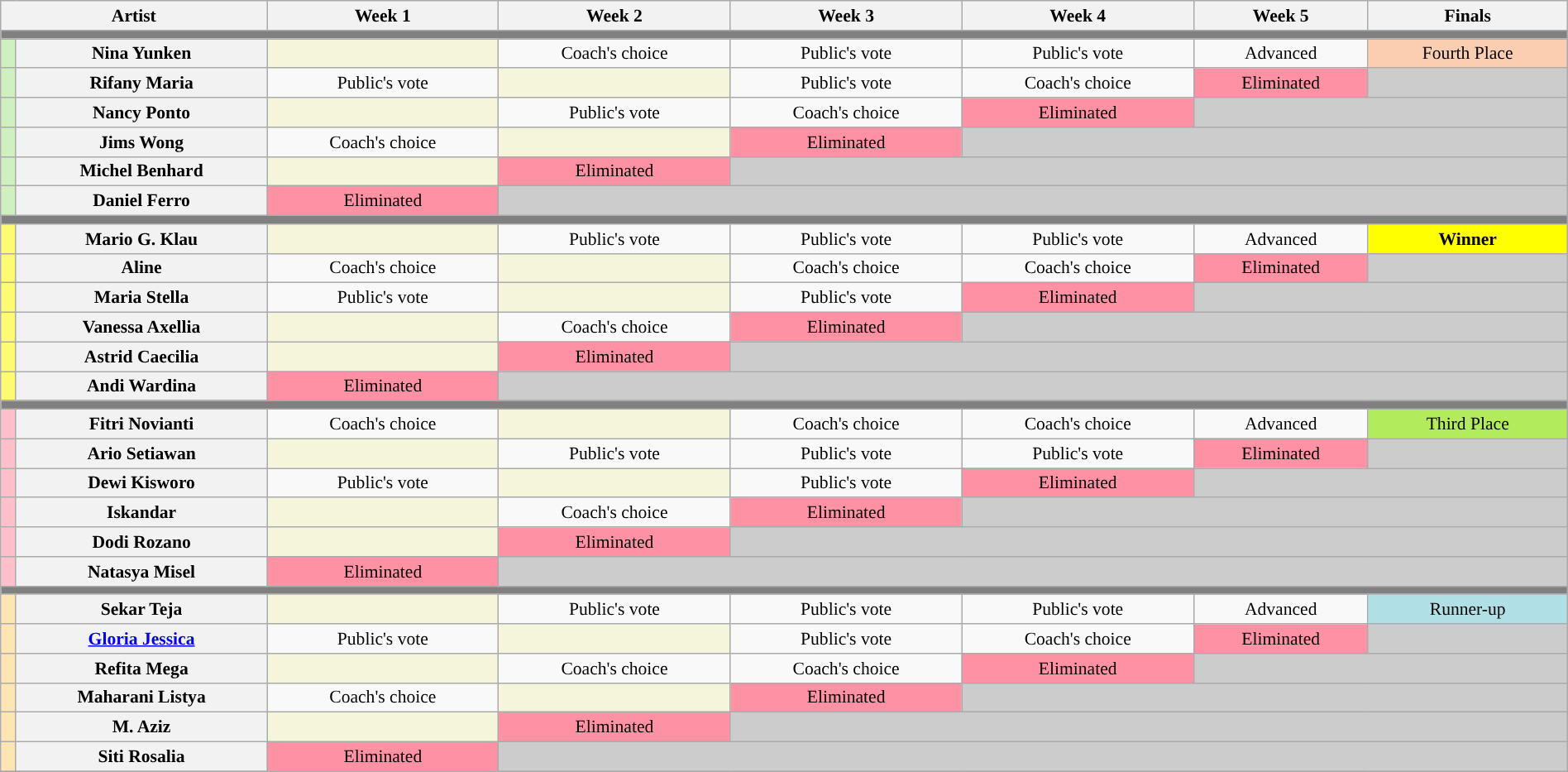<table class="wikitable"  style="font-size:90%; text-align:center; width:100%;">
<tr>
<th colspan="2" width="17%;">Artist</th>
<th>Week 1</th>
<th>Week 2</th>
<th>Week 3</th>
<th>Week 4</th>
<th>Week 5</th>
<th>Finals</th>
</tr>
<tr>
<th colspan="11" style="background:gray;"></th>
</tr>
<tr>
<th style="background:#d0f0c0;"></th>
<th>Nina Yunken</th>
<td style="background:#F5F5DC;"></td>
<td>Coach's choice</td>
<td>Public's vote</td>
<td>Public's vote</td>
<td>Advanced</td>
<td style="background:#FBCEB1;">Fourth Place</td>
</tr>
<tr>
<th style="background:#d0f0c0;"></th>
<th>Rifany Maria</th>
<td>Public's vote</td>
<td style="background:#F5F5DC;"></td>
<td>Public's vote</td>
<td>Coach's choice</td>
<td style="background:#FF91A4;">Eliminated</td>
<td style="background:#ccc;"></td>
</tr>
<tr>
<th style="background:#d0f0c0;"></th>
<th>Nancy Ponto</th>
<td style="background:#F5F5DC;"></td>
<td>Public's vote</td>
<td>Coach's choice</td>
<td style="background:#FF91A4;">Eliminated</td>
<td colspan="2" style="background:#ccc;"></td>
</tr>
<tr>
<th style="background:#d0f0c0;"></th>
<th>Jims Wong</th>
<td>Coach's choice</td>
<td style="background:#F5F5DC;"></td>
<td style="background:#FF91A4;">Eliminated</td>
<td colspan="3" style="background:#ccc;"></td>
</tr>
<tr>
<th style="background:#d0f0c0;"></th>
<th>Michel Benhard</th>
<td style="background:#F5F5DC;"></td>
<td style="background:#FF91A4;">Eliminated</td>
<td colspan="4" style="background:#ccc;"></td>
</tr>
<tr>
<th style="background:#d0f0c0;"></th>
<th>Daniel Ferro</th>
<td style="background:#FF91A4;">Eliminated</td>
<td colspan="5" style="background:#ccc;"></td>
</tr>
<tr>
<th colspan="11" style="background:gray;"></th>
</tr>
<tr>
<th style="background:#fffa73;"></th>
<th>Mario G. Klau</th>
<td style="background:#F5F5DC;"></td>
<td>Public's vote</td>
<td>Public's vote</td>
<td>Public's vote</td>
<td>Advanced</td>
<td style="background:yellow;"><strong>Winner</strong></td>
</tr>
<tr>
<th style="background:#fffa73;"></th>
<th>Aline</th>
<td>Coach's choice</td>
<td style="background:#F5F5DC;"></td>
<td>Coach's choice</td>
<td>Coach's choice</td>
<td style="background:#FF91A4;">Eliminated</td>
<td style="background:#ccc;"></td>
</tr>
<tr>
<th style="background:#fffa73;"></th>
<th>Maria Stella</th>
<td>Public's vote</td>
<td style="background:#F5F5DC;"></td>
<td>Public's vote</td>
<td style="background:#FF91A4;">Eliminated</td>
<td colspan="2" style="background:#ccc;"></td>
</tr>
<tr>
<th style="background:#fffa73;"></th>
<th>Vanessa Axellia</th>
<td style="background:#F5F5DC;"></td>
<td>Coach's choice</td>
<td style="background:#FF91A4;">Eliminated</td>
<td colspan="3" style="background:#ccc;"></td>
</tr>
<tr>
<th style="background:#fffa73;"></th>
<th>Astrid Caecilia</th>
<td style="background:#F5F5DC;"></td>
<td style="background:#FF91A4;">Eliminated</td>
<td colspan="4" style="background:#ccc;"></td>
</tr>
<tr>
<th style="background:#fffa73;"></th>
<th>Andi Wardina</th>
<td style="background:#FF91A4;">Eliminated</td>
<td colspan="5" style="background:#ccc;"></td>
</tr>
<tr>
<th colspan="11" style="background:gray;"></th>
</tr>
<tr>
<th style="background:pink;"></th>
<th>Fitri Novianti</th>
<td>Coach's choice</td>
<td style="background:#F5F5DC;"></td>
<td>Coach's choice</td>
<td>Coach's choice</td>
<td>Advanced</td>
<td style="background:#B2EC5D;">Third Place</td>
</tr>
<tr>
<th style="background:pink;"></th>
<th>Ario Setiawan</th>
<td style="background:#F5F5DC;"></td>
<td>Public's vote</td>
<td>Public's vote</td>
<td>Public's vote</td>
<td style="background:#FF91A4;">Eliminated</td>
<td style="background:#ccc;"></td>
</tr>
<tr>
<th style="background:pink;"></th>
<th>Dewi Kisworo</th>
<td>Public's vote</td>
<td style="background:#F5F5DC;"></td>
<td>Public's vote</td>
<td style="background:#FF91A4;">Eliminated</td>
<td colspan="2" style="background:#ccc;"></td>
</tr>
<tr>
<th style="background:pink;"></th>
<th>Iskandar</th>
<td style="background:#F5F5DC;"></td>
<td>Coach's choice</td>
<td style="background:#FF91A4;">Eliminated</td>
<td colspan="3" style="background:#ccc;"></td>
</tr>
<tr>
<th style="background:pink;"></th>
<th>Dodi Rozano</th>
<td style="background:#F5F5DC;"></td>
<td style="background:#FF91A4;">Eliminated</td>
<td colspan="4" style="background:#ccc;"></td>
</tr>
<tr>
<th style="background:pink;"></th>
<th>Natasya Misel</th>
<td style="background:#FF91A4;">Eliminated</td>
<td colspan="5" style="background:#ccc;"></td>
</tr>
<tr>
<th colspan="11" style="background:gray;"></th>
</tr>
<tr>
<th style="background:#ffe5b4;"></th>
<th>Sekar Teja</th>
<td style="background:#F5F5DC;"></td>
<td>Public's vote</td>
<td>Public's vote</td>
<td>Public's vote</td>
<td>Advanced</td>
<td style="background:#B0E0E6;">Runner-up</td>
</tr>
<tr>
<th style="background:#ffe5b4;"></th>
<th><a href='#'>Gloria Jessica</a></th>
<td>Public's vote</td>
<td style="background:#F5F5DC;"></td>
<td>Public's vote</td>
<td>Coach's choice</td>
<td style="background:#FF91A4;">Eliminated</td>
<td style="background:#ccc;"></td>
</tr>
<tr>
<th style="background:#ffe5b4;"></th>
<th>Refita Mega</th>
<td style="background:#F5F5DC;"></td>
<td>Coach's choice</td>
<td>Coach's choice</td>
<td style="background:#FF91A4;">Eliminated</td>
<td colspan="2" style="background:#ccc;"></td>
</tr>
<tr>
<th style="background:#ffe5b4;"></th>
<th>Maharani Listya</th>
<td>Coach's choice</td>
<td style="background:#F5F5DC;"></td>
<td style="background:#FF91A4;">Eliminated</td>
<td colspan="3" style="background:#ccc;"></td>
</tr>
<tr>
<th style="background:#ffe5b4;"></th>
<th>M. Aziz</th>
<td style="background:#F5F5DC;"></td>
<td style="background:#FF91A4;">Eliminated</td>
<td colspan="4" style="background:#ccc;"></td>
</tr>
<tr>
<th style="background:#ffe5b4;"></th>
<th>Siti Rosalia</th>
<td style="background:#FF91A4;">Eliminated</td>
<td colspan="5" style="background:#ccc;"></td>
</tr>
<tr>
</tr>
</table>
